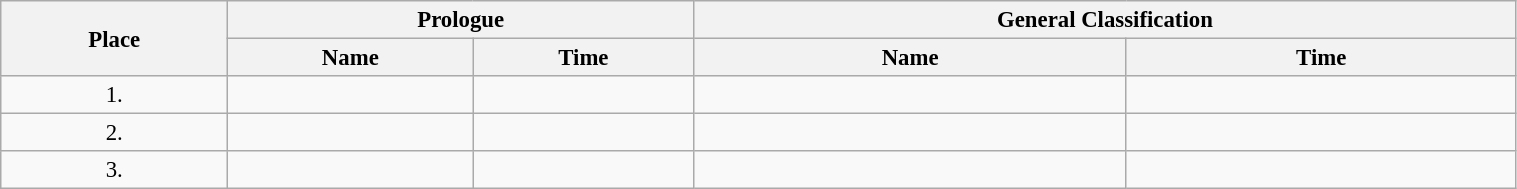<table class=wikitable style="font-size:95%" width="80%">
<tr>
<th rowspan="2">Place</th>
<th colspan="2">Prologue</th>
<th colspan="2">General Classification</th>
</tr>
<tr>
<th>Name</th>
<th>Time</th>
<th>Name</th>
<th>Time</th>
</tr>
<tr>
<td align="center">1.</td>
<td></td>
<td></td>
<td></td>
<td></td>
</tr>
<tr>
<td align="center">2.</td>
<td></td>
<td></td>
<td></td>
<td></td>
</tr>
<tr>
<td align="center">3.</td>
<td></td>
<td></td>
<td></td>
<td></td>
</tr>
</table>
